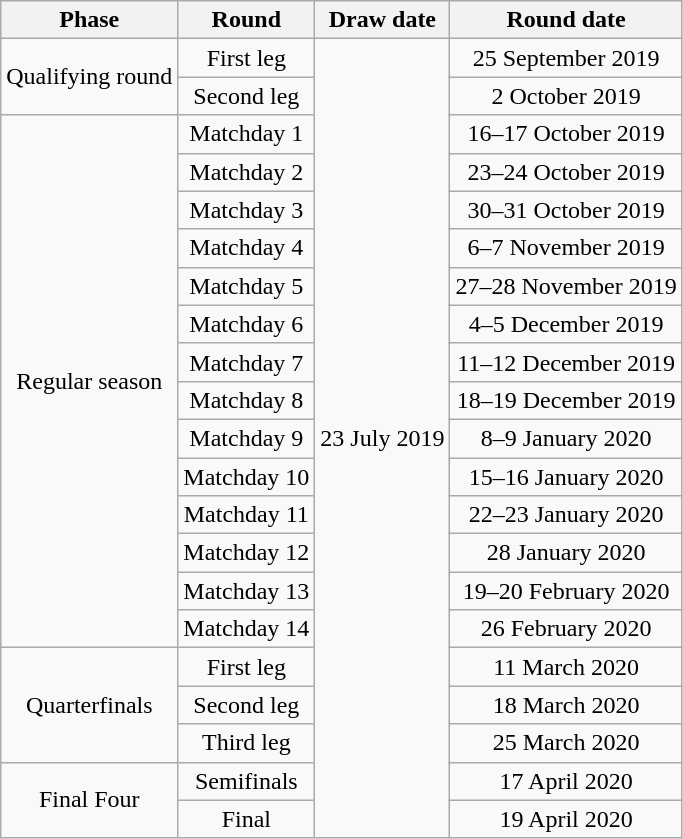<table class="wikitable" style="text-align:center">
<tr>
<th>Phase</th>
<th>Round</th>
<th>Draw date</th>
<th>Round date</th>
</tr>
<tr>
<td rowspan=2>Qualifying round</td>
<td>First leg</td>
<td rowspan=21>23 July 2019</td>
<td>25 September 2019</td>
</tr>
<tr>
<td>Second leg</td>
<td>2 October 2019</td>
</tr>
<tr>
<td rowspan=14>Regular season</td>
<td>Matchday 1</td>
<td>16–17 October 2019</td>
</tr>
<tr>
<td>Matchday 2</td>
<td>23–24 October 2019</td>
</tr>
<tr>
<td>Matchday 3</td>
<td>30–31 October 2019</td>
</tr>
<tr>
<td>Matchday 4</td>
<td>6–7 November 2019</td>
</tr>
<tr>
<td>Matchday 5</td>
<td>27–28 November 2019</td>
</tr>
<tr>
<td>Matchday 6</td>
<td>4–5 December 2019</td>
</tr>
<tr>
<td>Matchday 7</td>
<td>11–12 December 2019</td>
</tr>
<tr>
<td>Matchday 8</td>
<td>18–19 December 2019</td>
</tr>
<tr>
<td>Matchday 9</td>
<td>8–9 January 2020</td>
</tr>
<tr>
<td>Matchday 10</td>
<td>15–16 January 2020</td>
</tr>
<tr>
<td>Matchday 11</td>
<td>22–23 January 2020</td>
</tr>
<tr>
<td>Matchday 12</td>
<td>28 January 2020</td>
</tr>
<tr>
<td>Matchday 13</td>
<td>19–20 February 2020</td>
</tr>
<tr>
<td>Matchday 14</td>
<td>26 February 2020</td>
</tr>
<tr>
<td rowspan=3>Quarterfinals</td>
<td>First leg</td>
<td>11 March 2020</td>
</tr>
<tr>
<td>Second leg</td>
<td>18 March 2020</td>
</tr>
<tr>
<td>Third leg</td>
<td>25 March 2020</td>
</tr>
<tr>
<td rowspan=2>Final Four</td>
<td>Semifinals</td>
<td>17 April 2020</td>
</tr>
<tr>
<td>Final</td>
<td>19 April 2020</td>
</tr>
</table>
